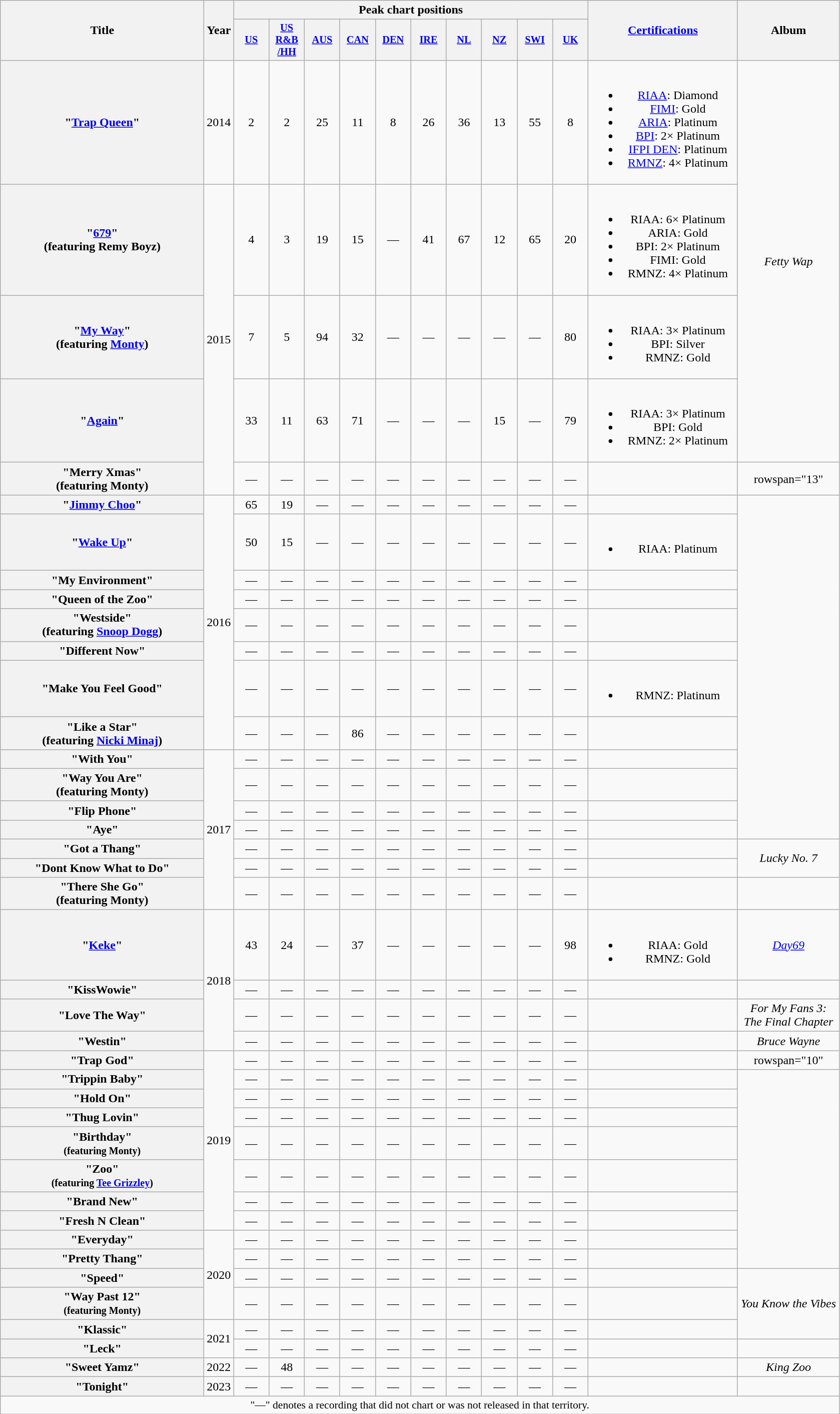<table class="wikitable plainrowheaders" style="text-align:center;">
<tr>
<th scope="col" rowspan="2" style="width:16.5em">Title</th>
<th scope="col" rowspan="2" style="width:1em">Year</th>
<th scope="col" colspan="10">Peak chart positions</th>
<th scope="col" rowspan="2" style="width:12em;"><a href='#'>Certifications</a></th>
<th scope="col" rowspan="2" style="width:8em">Album</th>
</tr>
<tr>
<th scope="col" style="width:3em;font-size:85%;"><a href='#'>US</a><br></th>
<th scope="col" style="width:3em;font-size:85%;"><a href='#'>US<br>R&B<br>/HH</a><br></th>
<th scope="col" style="width:3em;font-size:85%;"><a href='#'>AUS</a><br></th>
<th scope="col" style="width:3em;font-size:85%;"><a href='#'>CAN</a><br></th>
<th scope="col" style="width:3em;font-size:85%;"><a href='#'>DEN</a><br></th>
<th scope="col" style="width:3em;font-size:85%;"><a href='#'>IRE</a><br></th>
<th scope="col" style="width:3em;font-size:85%;"><a href='#'>NL</a><br></th>
<th scope="col" style="width:3em;font-size:85%;"><a href='#'>NZ</a><br></th>
<th scope="col" style="width:3em;font-size:85%;"><a href='#'>SWI</a><br></th>
<th scope="col" style="width:3em;font-size:85%;"><a href='#'>UK</a><br></th>
</tr>
<tr>
<th scope="row">"<a href='#'>Trap Queen</a>"</th>
<td>2014</td>
<td>2</td>
<td>2</td>
<td>25</td>
<td>11</td>
<td>8</td>
<td>26</td>
<td>36</td>
<td>13</td>
<td>55</td>
<td>8</td>
<td><br><ul><li><a href='#'>RIAA</a>: Diamond</li><li><a href='#'>FIMI</a>: Gold</li><li><a href='#'>ARIA</a>: Platinum</li><li><a href='#'>BPI</a>: 2× Platinum</li><li><a href='#'>IFPI DEN</a>: Platinum</li><li><a href='#'>RMNZ</a>: 4× Platinum</li></ul></td>
<td rowspan="4"><em>Fetty Wap</em></td>
</tr>
<tr>
<th scope="row">"<a href='#'>679</a>"<br><span>(featuring Remy Boyz)</span></th>
<td rowspan="4">2015</td>
<td>4</td>
<td>3</td>
<td>19</td>
<td>15</td>
<td>—</td>
<td>41</td>
<td>67</td>
<td>12</td>
<td>65</td>
<td>20</td>
<td><br><ul><li>RIAA: 6× Platinum</li><li>ARIA: Gold</li><li>BPI: 2× Platinum</li><li>FIMI: Gold</li><li>RMNZ: 4× Platinum</li></ul></td>
</tr>
<tr>
<th scope="row">"<a href='#'>My Way</a>"<br><span>(featuring <a href='#'>Monty</a>)</span></th>
<td>7</td>
<td>5</td>
<td>94</td>
<td>32</td>
<td>—</td>
<td>—</td>
<td>—</td>
<td>—</td>
<td>—</td>
<td>80</td>
<td><br><ul><li>RIAA: 3× Platinum</li><li>BPI: Silver</li><li>RMNZ: Gold</li></ul></td>
</tr>
<tr>
<th scope="row">"<a href='#'>Again</a>"</th>
<td>33</td>
<td>11</td>
<td>63</td>
<td>71</td>
<td>—</td>
<td>—</td>
<td>—</td>
<td>15<br></td>
<td>—</td>
<td>79</td>
<td><br><ul><li>RIAA: 3× Platinum</li><li>BPI: Gold</li><li>RMNZ: 2× Platinum</li></ul></td>
</tr>
<tr>
<th scope="row">"Merry Xmas"<br><span>(featuring Monty)</span></th>
<td>—</td>
<td>—</td>
<td>—</td>
<td>—</td>
<td>—</td>
<td>—</td>
<td>—</td>
<td>—</td>
<td>—</td>
<td>—</td>
<td></td>
<td>rowspan="13" </td>
</tr>
<tr>
<th scope="row">"<a href='#'>Jimmy Choo</a>"</th>
<td rowspan="8">2016</td>
<td>65</td>
<td>19</td>
<td>—</td>
<td>—</td>
<td>—</td>
<td>—</td>
<td>—</td>
<td>—</td>
<td>—</td>
<td>—</td>
<td></td>
</tr>
<tr>
<th scope="row">"<a href='#'>Wake Up</a>"</th>
<td>50</td>
<td>15</td>
<td>—</td>
<td>—</td>
<td>—</td>
<td>—</td>
<td>—</td>
<td>—</td>
<td>—</td>
<td>—</td>
<td><br><ul><li>RIAA: Platinum</li></ul></td>
</tr>
<tr>
<th scope="row">"My Environment"</th>
<td>—</td>
<td>—</td>
<td>—</td>
<td>—</td>
<td>—</td>
<td>—</td>
<td>—</td>
<td>—</td>
<td>—</td>
<td>—</td>
<td></td>
</tr>
<tr>
<th scope="row">"Queen of the Zoo"</th>
<td>—</td>
<td>—</td>
<td>—</td>
<td>—</td>
<td>—</td>
<td>—</td>
<td>—</td>
<td>—</td>
<td>—</td>
<td>—</td>
<td></td>
</tr>
<tr>
<th scope="row">"Westside"<br><span>(featuring <a href='#'>Snoop Dogg</a>)</span></th>
<td>—</td>
<td>—</td>
<td>—</td>
<td>—</td>
<td>—</td>
<td>—</td>
<td>—</td>
<td>—</td>
<td>—</td>
<td>—</td>
<td></td>
</tr>
<tr>
<th scope="row">"Different Now"</th>
<td>—</td>
<td>—</td>
<td>—</td>
<td>—</td>
<td>—</td>
<td>—</td>
<td>—</td>
<td>—</td>
<td>—</td>
<td>—</td>
<td></td>
</tr>
<tr>
<th scope="row">"Make You Feel Good"</th>
<td>—</td>
<td>—</td>
<td>—</td>
<td>—</td>
<td>—</td>
<td>—</td>
<td>—</td>
<td>—</td>
<td>—</td>
<td>—</td>
<td><br><ul><li>RMNZ: Platinum</li></ul></td>
</tr>
<tr>
<th scope="row">"Like a Star"<br><span>(featuring <a href='#'>Nicki Minaj</a>)</span></th>
<td>—</td>
<td>—</td>
<td>—</td>
<td>86</td>
<td>—</td>
<td>—</td>
<td>—</td>
<td>—</td>
<td>—</td>
<td>—</td>
<td></td>
</tr>
<tr>
<th scope="row">"With You"</th>
<td rowspan="7">2017</td>
<td>—</td>
<td>—</td>
<td>—</td>
<td>—</td>
<td>—</td>
<td>—</td>
<td>—</td>
<td>—</td>
<td>—</td>
<td>—</td>
<td></td>
</tr>
<tr>
<th scope="row">"Way You Are"<br><span>(featuring Monty)</span></th>
<td>—</td>
<td>—</td>
<td>—</td>
<td>—</td>
<td>—</td>
<td>—</td>
<td>—</td>
<td>—</td>
<td>—</td>
<td>—</td>
<td></td>
</tr>
<tr>
<th scope="row">"Flip Phone"</th>
<td>—</td>
<td>—</td>
<td>—</td>
<td>—</td>
<td>—</td>
<td>—</td>
<td>—</td>
<td>—</td>
<td>—</td>
<td>—</td>
<td></td>
</tr>
<tr>
<th scope="row">"Aye"</th>
<td>—</td>
<td>—</td>
<td>—</td>
<td>—</td>
<td>—</td>
<td>—</td>
<td>—</td>
<td>—</td>
<td>—</td>
<td>—</td>
<td></td>
</tr>
<tr>
<th scope="row">"Got a Thang"</th>
<td>—</td>
<td>—</td>
<td>—</td>
<td>—</td>
<td>—</td>
<td>—</td>
<td>—</td>
<td>—</td>
<td>—</td>
<td>—</td>
<td></td>
<td rowspan="2"><em>Lucky No. 7</em></td>
</tr>
<tr>
<th scope="row">"Dont Know What to Do"</th>
<td>—</td>
<td>—</td>
<td>—</td>
<td>—</td>
<td>—</td>
<td>—</td>
<td>—</td>
<td>—</td>
<td>—</td>
<td>—</td>
<td></td>
</tr>
<tr>
<th scope="row">"There She Go"<br><span>(featuring Monty)</span></th>
<td>—</td>
<td>—</td>
<td>—</td>
<td>—</td>
<td>—</td>
<td>—</td>
<td>—</td>
<td>—</td>
<td>—</td>
<td>—</td>
<td></td>
<td></td>
</tr>
<tr>
<th scope="row">"<a href='#'>Keke</a>"<br></th>
<td rowspan="4">2018</td>
<td>43</td>
<td>24</td>
<td>—</td>
<td>37</td>
<td>—</td>
<td>—</td>
<td>—</td>
<td>—</td>
<td>—</td>
<td>98</td>
<td><br><ul><li>RIAA: Gold</li><li>RMNZ: Gold</li></ul></td>
<td><em><a href='#'>Day69</a></em></td>
</tr>
<tr>
<th scope="row">"KissWowie"</th>
<td>—</td>
<td>—</td>
<td>—</td>
<td>—</td>
<td>—</td>
<td>—</td>
<td>—</td>
<td>—</td>
<td>—</td>
<td>—</td>
<td></td>
<td></td>
</tr>
<tr>
<th scope="row">"Love The Way"</th>
<td>—</td>
<td>—</td>
<td>—</td>
<td>—</td>
<td>—</td>
<td>—</td>
<td>—</td>
<td>—</td>
<td>—</td>
<td>—</td>
<td></td>
<td><em>For My Fans 3: The Final Chapter</em></td>
</tr>
<tr>
<th scope="row">"Westin"</th>
<td>—</td>
<td>—</td>
<td>—</td>
<td>—</td>
<td>—</td>
<td>—</td>
<td>—</td>
<td>—</td>
<td>—</td>
<td>—</td>
<td></td>
<td><em>Bruce Wayne</em></td>
</tr>
<tr>
<th scope="row">"Trap God"</th>
<td rowspan="8">2019</td>
<td>—</td>
<td>—</td>
<td>—</td>
<td>—</td>
<td>—</td>
<td>—</td>
<td>—</td>
<td>—</td>
<td>—</td>
<td>—</td>
<td></td>
<td>rowspan="10" </td>
</tr>
<tr>
<th scope="row">"Trippin Baby"</th>
<td>—</td>
<td>—</td>
<td>—</td>
<td>—</td>
<td>—</td>
<td>—</td>
<td>—</td>
<td>—</td>
<td>—</td>
<td>—</td>
<td></td>
</tr>
<tr>
<th scope="row">"Hold On"</th>
<td>—</td>
<td>—</td>
<td>—</td>
<td>—</td>
<td>—</td>
<td>—</td>
<td>—</td>
<td>—</td>
<td>—</td>
<td>—</td>
<td></td>
</tr>
<tr>
<th scope="row">"Thug Lovin"</th>
<td>—</td>
<td>—</td>
<td>—</td>
<td>—</td>
<td>—</td>
<td>—</td>
<td>—</td>
<td>—</td>
<td>—</td>
<td>—</td>
<td></td>
</tr>
<tr>
<th scope="row">"Birthday"<br><small>(featuring Monty)</small></th>
<td>—</td>
<td>—</td>
<td>—</td>
<td>—</td>
<td>—</td>
<td>—</td>
<td>—</td>
<td>—</td>
<td>—</td>
<td>—</td>
<td></td>
</tr>
<tr>
<th scope="row">"Zoo"<br><small>(featuring <a href='#'>Tee Grizzley</a>)</small></th>
<td>—</td>
<td>—</td>
<td>—</td>
<td>—</td>
<td>—</td>
<td>—</td>
<td>—</td>
<td>—</td>
<td>—</td>
<td>—</td>
<td></td>
</tr>
<tr>
<th scope="row">"Brand New"</th>
<td>—</td>
<td>—</td>
<td>—</td>
<td>—</td>
<td>—</td>
<td>—</td>
<td>—</td>
<td>—</td>
<td>—</td>
<td>—</td>
<td></td>
</tr>
<tr>
<th scope="row">"Fresh N Clean"</th>
<td>—</td>
<td>—</td>
<td>—</td>
<td>—</td>
<td>—</td>
<td>—</td>
<td>—</td>
<td>—</td>
<td>—</td>
<td>—</td>
<td></td>
</tr>
<tr>
<th scope="row">"Everyday"</th>
<td rowspan="4">2020</td>
<td>—</td>
<td>—</td>
<td>—</td>
<td>—</td>
<td>—</td>
<td>—</td>
<td>—</td>
<td>—</td>
<td>—</td>
<td>—</td>
<td></td>
</tr>
<tr>
<th scope="row">"Pretty Thang"</th>
<td>—</td>
<td>—</td>
<td>—</td>
<td>—</td>
<td>—</td>
<td>—</td>
<td>—</td>
<td>—</td>
<td>—</td>
<td>—</td>
<td></td>
</tr>
<tr>
<th scope="row">"Speed"</th>
<td>—</td>
<td>—</td>
<td>—</td>
<td>—</td>
<td>—</td>
<td>—</td>
<td>—</td>
<td>—</td>
<td>—</td>
<td>—</td>
<td></td>
<td rowspan="3"><em>You Know the Vibes</em></td>
</tr>
<tr>
<th scope="row">"Way Past 12"<br><small>(featuring Monty)</small></th>
<td>—</td>
<td>—</td>
<td>—</td>
<td>—</td>
<td>—</td>
<td>—</td>
<td>—</td>
<td>—</td>
<td>—</td>
<td>—</td>
<td></td>
</tr>
<tr>
<th scope="row">"Klassic"</th>
<td rowspan="2">2021</td>
<td>—</td>
<td>—</td>
<td>—</td>
<td>—</td>
<td>—</td>
<td>—</td>
<td>—</td>
<td>—</td>
<td>—</td>
<td>—</td>
<td></td>
</tr>
<tr>
<th scope="row">"Leck"<br></th>
<td>—</td>
<td>—</td>
<td>—</td>
<td>—</td>
<td>—</td>
<td>—</td>
<td>—</td>
<td>—</td>
<td>—</td>
<td>—</td>
<td></td>
<td></td>
</tr>
<tr>
<th scope="row">"Sweet Yamz"</th>
<td>2022</td>
<td>—</td>
<td>48</td>
<td>—</td>
<td>—</td>
<td>—</td>
<td>—</td>
<td>—</td>
<td>—</td>
<td>—</td>
<td>—</td>
<td></td>
<td><em>King Zoo</em></td>
</tr>
<tr>
<th scope="row">"Tonight"</th>
<td>2023</td>
<td>—</td>
<td>—</td>
<td>—</td>
<td>—</td>
<td>—</td>
<td>—</td>
<td>—</td>
<td>—</td>
<td>—</td>
<td>—</td>
<td></td>
<td></td>
</tr>
<tr>
<td colspan="14" style="font-size:90%">"—" denotes a recording that did not chart or was not released in that territory.</td>
</tr>
</table>
